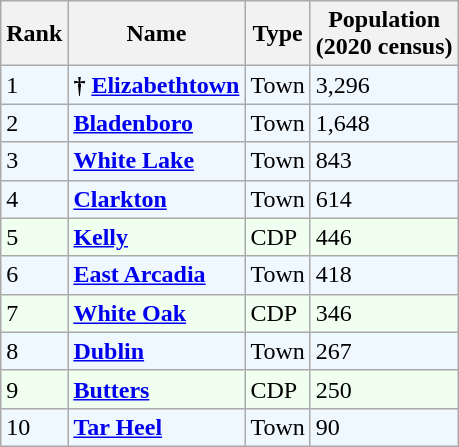<table class="wikitable sortable">
<tr>
<th>Rank</th>
<th>Name</th>
<th>Type</th>
<th>Population<br>(2020 census)</th>
</tr>
<tr style="background-color:#F0F8FF;">
<td>1</td>
<td><strong>†</strong> <strong><a href='#'>Elizabethtown</a></strong></td>
<td>Town</td>
<td>3,296</td>
</tr>
<tr style="background-color:#F0F8FF;">
<td>2</td>
<td><strong><a href='#'>Bladenboro</a></strong></td>
<td>Town</td>
<td>1,648</td>
</tr>
<tr style="background-color:#F0F8FF;">
<td>3</td>
<td><a href='#'><strong>White Lake</strong></a></td>
<td>Town</td>
<td>843</td>
</tr>
<tr style="background-color:#F0F8FF;">
<td>4</td>
<td><a href='#'><strong>Clarkton</strong></a></td>
<td>Town</td>
<td>614</td>
</tr>
<tr style="background-color:#F0FFF0;">
<td>5</td>
<td><strong><a href='#'>Kelly</a></strong></td>
<td>CDP</td>
<td>446</td>
</tr>
<tr style="background-color:#F0F8FF;">
<td>6</td>
<td><strong><a href='#'>East Arcadia</a></strong></td>
<td>Town</td>
<td>418</td>
</tr>
<tr style="background-color:#F0FFF0;">
<td>7</td>
<td><strong><a href='#'>White Oak</a></strong></td>
<td>CDP</td>
<td>346</td>
</tr>
<tr style="background-color:#F0F8FF;">
<td>8</td>
<td><a href='#'><strong>Dublin</strong></a></td>
<td>Town</td>
<td>267</td>
</tr>
<tr style="background-color:#F0FFF0;">
<td>9</td>
<td><strong><a href='#'>Butters</a></strong></td>
<td>CDP</td>
<td>250</td>
</tr>
<tr style="background-color:#F0F8FF;">
<td>10</td>
<td><strong><a href='#'>Tar Heel</a></strong></td>
<td>Town</td>
<td>90</td>
</tr>
</table>
